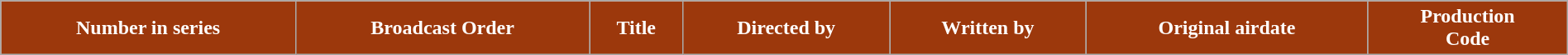<table class="wikitable plainrowheaders" style="width: 100%; margin-right: 0;">
<tr>
<th style="background: #9C380C; color: #ffffff;">Number in series</th>
<th style="background: #9C380C; color: #ffffff;">Broadcast Order</th>
<th style="background: #9C380C; color: #ffffff;">Title</th>
<th style="background: #9C380C; color: #ffffff;">Directed by</th>
<th style="background: #9C380C; color: #ffffff;">Written by</th>
<th style="background: #9C380C; color: #ffffff;">Original airdate</th>
<th style="background: #9C380C; color: #ffffff;">Production<br>Code<br>
















</th>
</tr>
</table>
